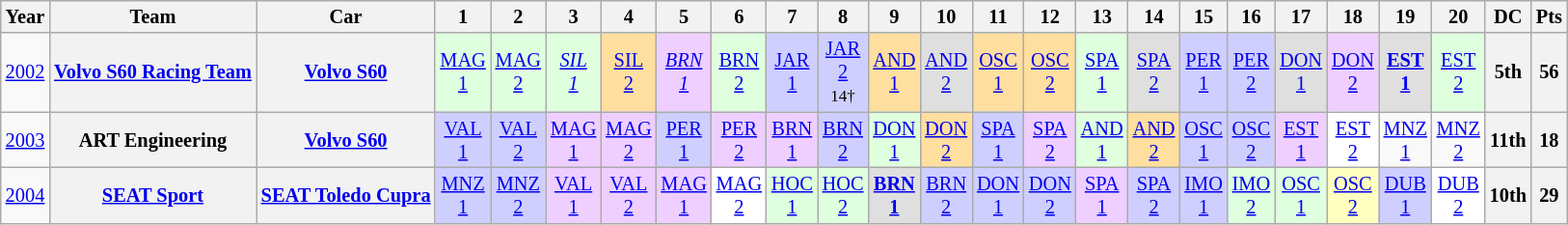<table class="wikitable" style="text-align:center; font-size:85%">
<tr>
<th>Year</th>
<th>Team</th>
<th>Car</th>
<th>1</th>
<th>2</th>
<th>3</th>
<th>4</th>
<th>5</th>
<th>6</th>
<th>7</th>
<th>8</th>
<th>9</th>
<th>10</th>
<th>11</th>
<th>12</th>
<th>13</th>
<th>14</th>
<th>15</th>
<th>16</th>
<th>17</th>
<th>18</th>
<th>19</th>
<th>20</th>
<th>DC</th>
<th>Pts</th>
</tr>
<tr>
<td><a href='#'>2002</a></td>
<th nowrap><a href='#'>Volvo S60 Racing Team</a></th>
<th nowrap><a href='#'>Volvo S60</a></th>
<td style="background:#DFFFDF;"><a href='#'>MAG<br>1</a><br></td>
<td style="background:#DFFFDF;"><a href='#'>MAG<br>2</a><br></td>
<td style="background:#DFFFDF;"><em><a href='#'>SIL<br>1</a></em><br></td>
<td style="background:#FFDF9F;"><a href='#'>SIL<br>2</a><br></td>
<td style="background:#EFCFFF;"><em><a href='#'>BRN<br>1</a></em><br></td>
<td style="background:#DFFFDF;"><a href='#'>BRN<br>2</a><br></td>
<td style="background:#CFCFFF;"><a href='#'>JAR<br>1</a><br></td>
<td style="background:#CFCFFF;"><a href='#'>JAR<br>2</a><br><small>14†</small></td>
<td style="background:#FFDF9F;"><a href='#'>AND<br>1</a><br></td>
<td style="background:#DFDFDF;"><a href='#'>AND<br>2</a><br></td>
<td style="background:#FFDF9F;"><a href='#'>OSC<br>1</a><br></td>
<td style="background:#FFDF9F;"><a href='#'>OSC<br>2</a><br></td>
<td style="background:#DFFFDF;"><a href='#'>SPA<br>1</a><br></td>
<td style="background:#DFDFDF;"><a href='#'>SPA<br>2</a><br></td>
<td style="background:#CFCFFF;"><a href='#'>PER<br>1</a><br></td>
<td style="background:#CFCFFF;"><a href='#'>PER<br>2</a><br></td>
<td style="background:#DFDFDF;"><a href='#'>DON<br>1</a><br></td>
<td style="background:#EFCFFF;"><a href='#'>DON<br>2</a><br></td>
<td style="background:#DFDFDF;"><strong><a href='#'>EST<br>1</a></strong><br></td>
<td style="background:#DFFFDF;"><a href='#'>EST<br>2</a><br></td>
<th>5th</th>
<th>56</th>
</tr>
<tr>
<td><a href='#'>2003</a></td>
<th nowrap>ART Engineering</th>
<th nowrap><a href='#'>Volvo S60</a></th>
<td style="background:#CFCFFF;"><a href='#'>VAL<br>1</a><br></td>
<td style="background:#CFCFFF;"><a href='#'>VAL<br>2</a><br></td>
<td style="background:#EFCFFF;"><a href='#'>MAG<br>1</a><br></td>
<td style="background:#EFCFFF;"><a href='#'>MAG<br>2</a><br></td>
<td style="background:#CFCFFF;"><a href='#'>PER<br>1</a><br></td>
<td style="background:#EFCFFF;"><a href='#'>PER<br>2</a><br></td>
<td style="background:#EFCFFF;"><a href='#'>BRN<br>1</a><br></td>
<td style="background:#CFCFFF;"><a href='#'>BRN<br>2</a><br></td>
<td style="background:#DFFFDF;"><a href='#'>DON<br>1</a><br></td>
<td style="background:#FFDF9F;"><a href='#'>DON<br>2</a><br></td>
<td style="background:#CFCFFF;"><a href='#'>SPA<br>1</a><br></td>
<td style="background:#EFCFFF;"><a href='#'>SPA<br>2</a><br></td>
<td style="background:#DFFFDF;"><a href='#'>AND<br>1</a><br></td>
<td style="background:#FFDF9F;"><a href='#'>AND<br>2</a><br></td>
<td style="background:#CFCFFF;"><a href='#'>OSC<br>1</a><br></td>
<td style="background:#CFCFFF;"><a href='#'>OSC<br>2</a><br></td>
<td style="background:#EFCFFF;"><a href='#'>EST<br>1</a><br></td>
<td style="background:#FFFFFF;"><a href='#'>EST<br>2</a><br></td>
<td><a href='#'>MNZ<br>1</a></td>
<td><a href='#'>MNZ<br>2</a></td>
<th>11th</th>
<th>18</th>
</tr>
<tr>
<td><a href='#'>2004</a></td>
<th nowrap><a href='#'>SEAT Sport</a></th>
<th nowrap><a href='#'>SEAT Toledo Cupra</a></th>
<td style="background:#CFCFFF;"><a href='#'>MNZ<br>1</a><br></td>
<td style="background:#CFCFFF;"><a href='#'>MNZ<br>2</a><br></td>
<td style="background:#EFCFFF;"><a href='#'>VAL<br>1</a><br></td>
<td style="background:#EFCFFF;"><a href='#'>VAL<br>2</a><br></td>
<td style="background:#EFCFFF;"><a href='#'>MAG<br>1</a><br></td>
<td style="background:#FFFFFF;"><a href='#'>MAG<br>2</a><br></td>
<td style="background:#DFFFDF;"><a href='#'>HOC<br>1</a><br></td>
<td style="background:#DFFFDF;"><a href='#'>HOC<br>2</a><br></td>
<td style="background:#DFDFDF;"><strong><a href='#'>BRN<br>1</a></strong><br></td>
<td style="background:#CFCFFF;"><a href='#'>BRN<br>2</a><br></td>
<td style="background:#CFCFFF;"><a href='#'>DON<br>1</a><br></td>
<td style="background:#CFCFFF;"><a href='#'>DON<br>2</a><br></td>
<td style="background:#EFCFFF;"><a href='#'>SPA<br>1</a><br></td>
<td style="background:#CFCFFF;"><a href='#'>SPA<br>2</a><br></td>
<td style="background:#CFCFFF;"><a href='#'>IMO<br>1</a><br></td>
<td style="background:#DFFFDF;"><a href='#'>IMO<br>2</a><br></td>
<td style="background:#DFFFDF;"><a href='#'>OSC<br>1</a><br></td>
<td style="background:#ffffbf;"><a href='#'>OSC<br>2</a><br></td>
<td style="background:#CFCFFF;"><a href='#'>DUB<br>1</a><br></td>
<td style="background:#FFFFFF;"><a href='#'>DUB<br>2</a><br></td>
<th>10th</th>
<th>29</th>
</tr>
</table>
